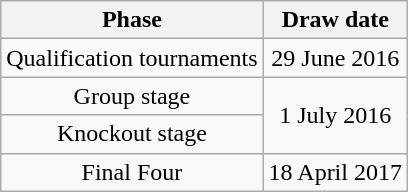<table class="wikitable" style="text-align:center">
<tr>
<th>Phase</th>
<th>Draw date</th>
</tr>
<tr>
<td>Qualification tournaments</td>
<td>29 June 2016</td>
</tr>
<tr>
<td>Group stage</td>
<td rowspan=2>1 July 2016</td>
</tr>
<tr>
<td>Knockout stage</td>
</tr>
<tr>
<td>Final Four</td>
<td>18 April 2017</td>
</tr>
</table>
